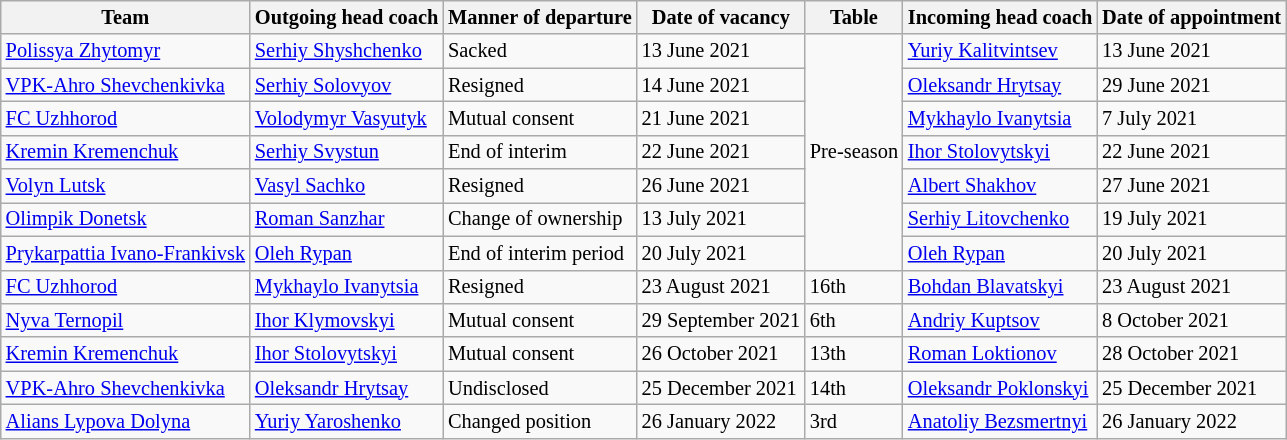<table class="wikitable sortable" style="font-size:85%">
<tr>
<th>Team</th>
<th>Outgoing head coach</th>
<th>Manner of departure</th>
<th>Date of vacancy</th>
<th>Table</th>
<th>Incoming head coach</th>
<th>Date of appointment</th>
</tr>
<tr>
<td><a href='#'>Polissya Zhytomyr</a></td>
<td> <a href='#'>Serhiy Shyshchenko</a></td>
<td>Sacked</td>
<td>13 June 2021</td>
<td rowspan=7>Pre-season</td>
<td> <a href='#'>Yuriy Kalitvintsev</a></td>
<td>13 June 2021</td>
</tr>
<tr>
<td><a href='#'>VPK-Ahro Shevchenkivka</a></td>
<td> <a href='#'>Serhiy Solovyov</a></td>
<td>Resigned</td>
<td>14 June 2021</td>
<td> <a href='#'>Oleksandr Hrytsay</a></td>
<td>29 June 2021</td>
</tr>
<tr>
<td><a href='#'>FC Uzhhorod</a></td>
<td> <a href='#'>Volodymyr Vasyutyk</a></td>
<td>Mutual consent</td>
<td>21 June 2021</td>
<td> <a href='#'>Mykhaylo Ivanytsia</a></td>
<td>7 July 2021</td>
</tr>
<tr>
<td><a href='#'>Kremin Kremenchuk</a></td>
<td> <a href='#'>Serhiy Svystun</a> </td>
<td>End of interim</td>
<td>22 June 2021</td>
<td> <a href='#'>Ihor Stolovytskyi</a></td>
<td>22 June 2021</td>
</tr>
<tr>
<td><a href='#'>Volyn Lutsk</a></td>
<td> <a href='#'>Vasyl Sachko</a></td>
<td>Resigned</td>
<td>26 June 2021</td>
<td> <a href='#'>Albert Shakhov</a></td>
<td>27 June 2021</td>
</tr>
<tr>
<td><a href='#'>Olimpik Donetsk</a></td>
<td> <a href='#'>Roman Sanzhar</a></td>
<td>Change of ownership</td>
<td>13 July 2021</td>
<td> <a href='#'>Serhiy Litovchenko</a></td>
<td>19 July 2021</td>
</tr>
<tr>
<td><a href='#'>Prykarpattia Ivano-Frankivsk</a></td>
<td> <a href='#'>Oleh Rypan</a> </td>
<td>End of interim period</td>
<td>20 July 2021</td>
<td> <a href='#'>Oleh Rypan</a></td>
<td>20 July 2021</td>
</tr>
<tr>
<td><a href='#'>FC Uzhhorod</a></td>
<td> <a href='#'>Mykhaylo Ivanytsia</a></td>
<td>Resigned</td>
<td>23 August 2021</td>
<td>16th</td>
<td> <a href='#'>Bohdan Blavatskyi</a> </td>
<td>23 August 2021</td>
</tr>
<tr>
<td><a href='#'>Nyva Ternopil</a></td>
<td> <a href='#'>Ihor Klymovskyi</a></td>
<td>Mutual consent</td>
<td>29 September 2021</td>
<td>6th</td>
<td> <a href='#'>Andriy Kuptsov</a></td>
<td>8 October 2021</td>
</tr>
<tr>
<td><a href='#'>Kremin Kremenchuk</a></td>
<td> <a href='#'>Ihor Stolovytskyi</a></td>
<td>Mutual consent</td>
<td>26 October 2021</td>
<td>13th</td>
<td> <a href='#'>Roman Loktionov</a> </td>
<td>28 October 2021</td>
</tr>
<tr>
<td><a href='#'>VPK-Ahro Shevchenkivka</a></td>
<td> <a href='#'>Oleksandr Hrytsay</a></td>
<td>Undisclosed</td>
<td>25 December 2021</td>
<td>14th</td>
<td> <a href='#'>Oleksandr Poklonskyi</a></td>
<td>25 December 2021</td>
</tr>
<tr>
<td><a href='#'>Alians Lypova Dolyna</a></td>
<td> <a href='#'>Yuriy Yaroshenko</a></td>
<td>Changed position</td>
<td>26 January 2022</td>
<td>3rd</td>
<td> <a href='#'>Anatoliy Bezsmertnyi</a></td>
<td>26 January 2022</td>
</tr>
</table>
